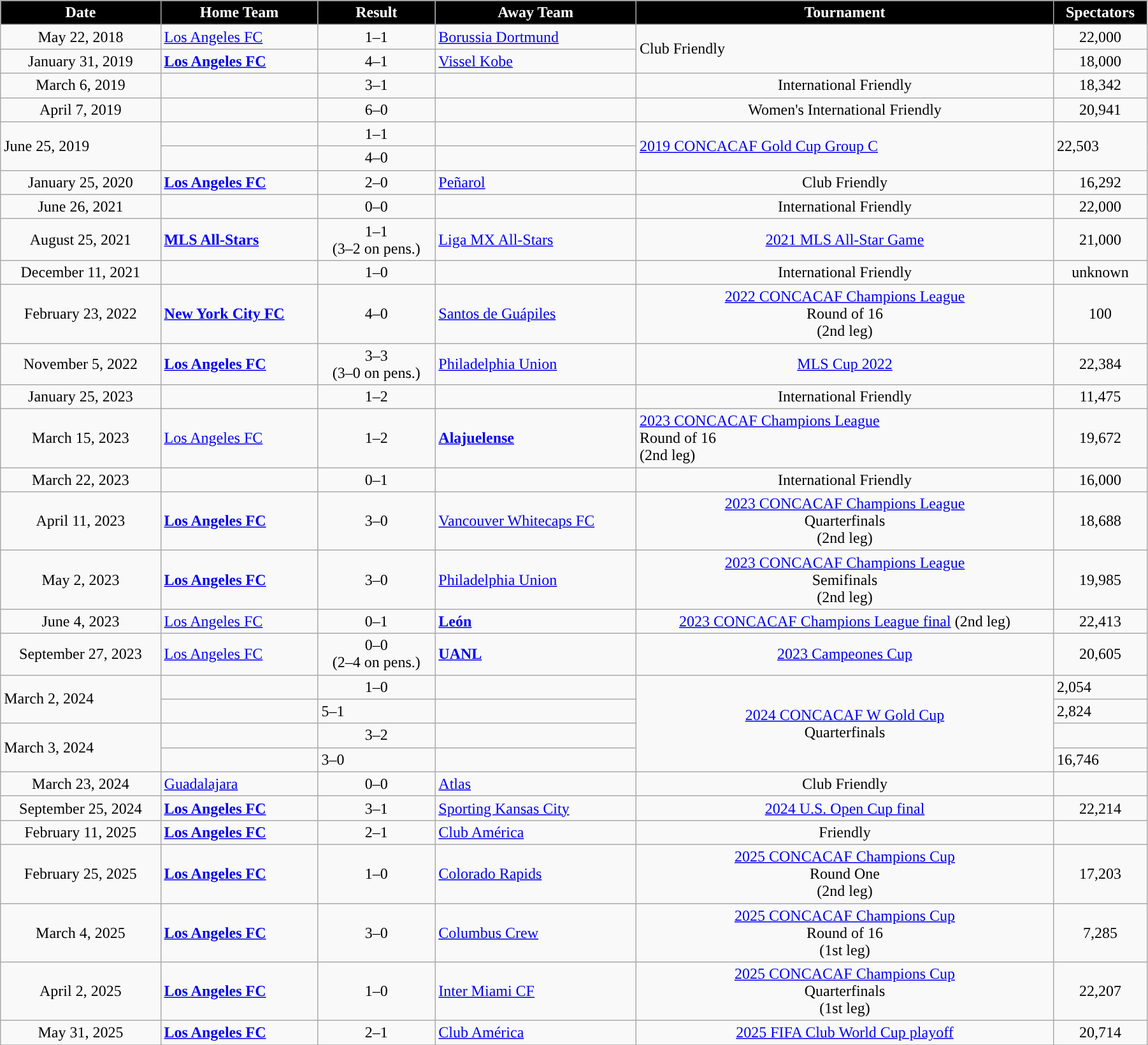<table class="wikitable" style="text-align:left; width:95%;" style="text-align:center">
<tr>
<th style="text-align:center; background:#000000; color:#FFFFFF; ">Date</th>
<th style="text-align:center; background:#000000; color:#FFFFFF; ">Home Team</th>
<th style="text-align:center; background:#000000; color:#FFFFFF; ">Result</th>
<th style="text-align:center; background:#000000; color:#FFFFFF; ">Away Team</th>
<th style="text-align:center; background:#000000; color:#FFFFFF; ">Tournament</th>
<th style="text-align:center; background:#000000; color:#FFFFFF; ">Spectators</th>
</tr>
<tr>
<td style="text-align:center;">May 22, 2018</td>
<td> <a href='#'>Los Angeles FC</a></td>
<td style="text-align:center;">1–1</td>
<td> <a href='#'>Borussia Dortmund</a></td>
<td rowspan="2">Club Friendly</td>
<td style="text-align:center;">22,000</td>
</tr>
<tr>
<td style="text-align:center;">January 31, 2019</td>
<td> <strong><a href='#'>Los Angeles FC</a></strong></td>
<td style="text-align:center;">4–1</td>
<td> <a href='#'>Vissel Kobe</a></td>
<td style="text-align:center;">18,000</td>
</tr>
<tr>
<td style="text-align:center;">March 6, 2019</td>
<td><strong></strong></td>
<td style="text-align:center;">3–1</td>
<td></td>
<td style="text-align:center;">International Friendly</td>
<td style="text-align:center;">18,342</td>
</tr>
<tr>
<td style="text-align:center;">April 7, 2019</td>
<td><strong></strong></td>
<td style="text-align:center;">6–0</td>
<td></td>
<td style="text-align:center;">Women's International Friendly</td>
<td style="text-align:center;">20,941</td>
</tr>
<tr>
<td rowspan="2">June 25, 2019</td>
<td></td>
<td style="text-align:center;">1–1</td>
<td></td>
<td rowspan="2"><a href='#'>2019 CONCACAF Gold Cup Group C</a></td>
<td rowspan=2 style"text-align:center;">22,503</td>
</tr>
<tr>
<td><strong></strong></td>
<td style="text-align:center;">4–0</td>
<td></td>
</tr>
<tr>
<td style="text-align:center;">January 25, 2020</td>
<td> <strong><a href='#'>Los Angeles FC</a></strong></td>
<td style="text-align:center;">2–0</td>
<td> <a href='#'>Peñarol</a></td>
<td style="text-align:center;">Club Friendly</td>
<td style="text-align:center;">16,292</td>
</tr>
<tr>
<td style="text-align:center;">June 26, 2021</td>
<td></td>
<td style="text-align:center;">0–0</td>
<td></td>
<td style="text-align:center;">International Friendly</td>
<td style="text-align:center;">22,000</td>
</tr>
<tr>
<td style="text-align:center;">August 25, 2021</td>
<td>  <strong><a href='#'>MLS All-Stars</a></strong></td>
<td style=text-align:center;>1–1<br>(3–2 on pens.)</td>
<td> <a href='#'>Liga MX All-Stars</a></td>
<td style="text-align:center;"><a href='#'>2021 MLS All-Star Game</a></td>
<td style="text-align:center;">21,000</td>
</tr>
<tr>
<td style="text-align:center;">December 11, 2021</td>
<td><strong></strong></td>
<td style="text-align:center;">1–0</td>
<td></td>
<td style="text-align:center;">International Friendly</td>
<td style="text-align:center;">unknown</td>
</tr>
<tr>
<td style="text-align:center;">February 23, 2022</td>
<td> <strong><a href='#'>New York City FC</a></strong></td>
<td style="text-align:center;">4–0</td>
<td> <a href='#'>Santos de Guápiles</a></td>
<td style="text-align:center;"><a href='#'>2022 CONCACAF Champions League</a><br>Round of 16<br>(2nd leg)</td>
<td style="text-align:center;">100</td>
</tr>
<tr>
<td style="text-align:center;">November 5, 2022</td>
<td> <strong><a href='#'>Los Angeles FC</a></strong></td>
<td style="text-align:center;">3–3<br>(3–0 on pens.)</td>
<td> <a href='#'>Philadelphia Union</a></td>
<td style="text-align:center;"><a href='#'>MLS Cup 2022</a></td>
<td style="text-align:center;">22,384</td>
</tr>
<tr>
<td style="text-align:center;">January 25, 2023</td>
<td></td>
<td style="text-align:center;">1–2</td>
<td><strong></strong></td>
<td style="text-align:center;">International Friendly</td>
<td style="text-align:center;">11,475</td>
</tr>
<tr>
<td style="text-align:center;">March 15, 2023</td>
<td> <a href='#'>Los Angeles FC</a></td>
<td style="text-align:center;">1–2</td>
<td><strong> <a href='#'>Alajuelense</a></strong></td>
<td stye="text-align:center;"><a href='#'>2023 CONCACAF Champions League</a><br>Round of 16<br>(2nd leg)</td>
<td style="text-align:center;">19,672</td>
</tr>
<tr>
<td style="text-align:center;">March 22, 2023</td>
<td></td>
<td style="text-align:center;">0–1</td>
<td><strong></strong></td>
<td style="text-align:center;">International Friendly</td>
<td style="text-align:center;">16,000</td>
</tr>
<tr>
<td style="text-align:center;">April 11, 2023</td>
<td><strong> <a href='#'>Los Angeles FC</a></strong></td>
<td style="text-align:center;">3–0</td>
<td> <a href='#'>Vancouver Whitecaps FC</a></td>
<td style="text-align:center;"><a href='#'>2023 CONCACAF Champions League</a><br>Quarterfinals<br>(2nd leg)</td>
<td style="text-align:center;">18,688</td>
</tr>
<tr>
<td style="text-align:center;">May 2, 2023</td>
<td><strong> <a href='#'>Los Angeles FC</a></strong></td>
<td style="text-align:center;">3–0</td>
<td> <a href='#'>Philadelphia Union</a></td>
<td style="text-align:center;"><a href='#'>2023 CONCACAF Champions League</a><br>Semifinals<br>(2nd leg)</td>
<td style="text-align:center;">19,985</td>
</tr>
<tr>
<td style="text-align:center;">June 4, 2023</td>
<td> <a href='#'>Los Angeles FC</a></td>
<td style="text-align:center;">0–1</td>
<td><strong> <a href='#'>León</a></strong></td>
<td style="text-align:center;"><a href='#'>2023 CONCACAF Champions League final</a> (2nd leg)</td>
<td style="text-align:center;">22,413</td>
</tr>
<tr>
<td style="text-align:center;">September 27, 2023</td>
<td> <a href='#'>Los Angeles FC</a></td>
<td style="text-align:center;">0–0<br>(2–4 on pens.)</td>
<td> <strong><a href='#'>UANL</a></strong></td>
<td style="text-align:center;"><a href='#'>2023 Campeones Cup</a></td>
<td style="text-align:center;">20,605</td>
</tr>
<tr>
<td rowspan=2>March 2, 2024</td>
<td><strong></strong></td>
<td style=text-align:center;>1–0</td>
<td></td>
<td rowspan=4 style=text-align:center;><a href='#'>2024 CONCACAF W Gold Cup</a><br>Quarterfinals</td>
<td>2,054</td>
</tr>
<tr>
<td><strong></strong></td>
<td style=text-align=center;>5–1</td>
<td></td>
<td>2,824</td>
</tr>
<tr>
<td rowspan=2>March 3, 2024</td>
<td><strong></strong></td>
<td style=text-align:center;>3–2</td>
<td></td>
</tr>
<tr>
<td><strong></strong></td>
<td style=text-align=center;>3–0</td>
<td></td>
<td>16,746</td>
</tr>
<tr>
<td style="text-align:center;">March 23, 2024</td>
<td> <a href='#'>Guadalajara</a></td>
<td style="text-align:center;">0–0</td>
<td> <a href='#'>Atlas</a></td>
<td style="text-align:center;">Club Friendly</td>
<td style="text-align:center;"></td>
</tr>
<tr>
<td style="text-align:center;">September 25, 2024</td>
<td><strong> <a href='#'>Los Angeles FC</a></strong></td>
<td style="text-align:center;">3–1</td>
<td> <a href='#'>Sporting Kansas City</a></td>
<td style="text-align:center;"><a href='#'>2024 U.S. Open Cup final</a></td>
<td style="text-align:center;">22,214</td>
</tr>
<tr>
<td style="text-align:center;">February 11, 2025</td>
<td><strong> <a href='#'>Los Angeles FC</a></strong></td>
<td style="text-align:center;">2–1</td>
<td> <a href='#'>Club América</a></td>
<td style="text-align:center;">Friendly</td>
<td style="text-align:center;"></td>
</tr>
<tr>
<td style="text-align:center;">February 25, 2025</td>
<td><strong> <a href='#'>Los Angeles FC</a></strong></td>
<td style="text-align:center;">1–0</td>
<td> <a href='#'>Colorado Rapids</a></td>
<td style="text-align:center;"><a href='#'>2025 CONCACAF Champions Cup</a><br>Round One<br>(2nd leg)</td>
<td style="text-align:center;">17,203</td>
</tr>
<tr>
<td style="text-align:center;">March 4, 2025</td>
<td><strong> <a href='#'>Los Angeles FC</a></strong></td>
<td style="text-align:center;">3–0</td>
<td> <a href='#'>Columbus Crew</a></td>
<td style="text-align:center;"><a href='#'>2025 CONCACAF Champions Cup</a><br>Round of 16<br>(1st leg)</td>
<td style="text-align:center;">7,285</td>
</tr>
<tr>
<td style="text-align:center;">April 2, 2025</td>
<td><strong> <a href='#'>Los Angeles FC</a></strong></td>
<td style="text-align:center;">1–0</td>
<td> <a href='#'>Inter Miami CF</a></td>
<td style="text-align:center;"><a href='#'>2025 CONCACAF Champions Cup</a><br>Quarterfinals<br>(1st leg)</td>
<td style="text-align:center;">22,207</td>
</tr>
<tr>
<td style="text-align:center;">May 31, 2025</td>
<td><strong> <a href='#'>Los Angeles FC</a></strong></td>
<td style="text-align:center;">2–1</td>
<td> <a href='#'>Club América</a></td>
<td style="text-align:center;"><a href='#'>2025 FIFA Club World Cup playoff</a></td>
<td style="text-align:center;">20,714</td>
</tr>
<tr>
</tr>
</table>
